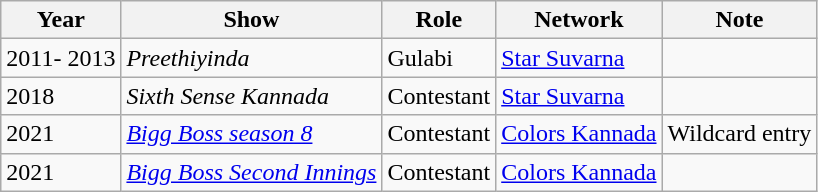<table class="wikitable sortable">
<tr>
<th>Year</th>
<th>Show</th>
<th>Role</th>
<th>Network</th>
<th>Note</th>
</tr>
<tr>
<td>2011- 2013</td>
<td><em>Preethiyinda</em></td>
<td>Gulabi</td>
<td><a href='#'>Star Suvarna</a></td>
<td></td>
</tr>
<tr>
<td>2018</td>
<td><em>Sixth Sense Kannada</em></td>
<td>Contestant</td>
<td><a href='#'>Star Suvarna</a></td>
<td></td>
</tr>
<tr>
<td>2021</td>
<td><em><a href='#'>Bigg Boss season 8</a></em></td>
<td>Contestant</td>
<td><a href='#'>Colors Kannada</a></td>
<td>Wildcard entry</td>
</tr>
<tr>
<td>2021</td>
<td><em><a href='#'>Bigg Boss Second Innings</a></em></td>
<td>Contestant</td>
<td><a href='#'>Colors Kannada</a></td>
<td></td>
</tr>
</table>
